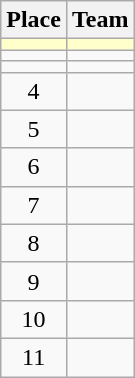<table class="wikitable">
<tr>
<th>Place</th>
<th>Team</th>
</tr>
<tr bgcolor=#ffffcc>
<td align=center></td>
<td></td>
</tr>
<tr>
<td align=center></td>
<td></td>
</tr>
<tr>
<td align=center></td>
<td></td>
</tr>
<tr>
<td align=center>4</td>
<td></td>
</tr>
<tr>
<td align=center>5</td>
<td></td>
</tr>
<tr>
<td align=center>6</td>
<td></td>
</tr>
<tr>
<td align=center>7</td>
<td></td>
</tr>
<tr>
<td align=center>8</td>
<td></td>
</tr>
<tr>
<td align=center>9</td>
<td></td>
</tr>
<tr>
<td align=center>10</td>
<td></td>
</tr>
<tr>
<td align=center>11</td>
<td></td>
</tr>
</table>
